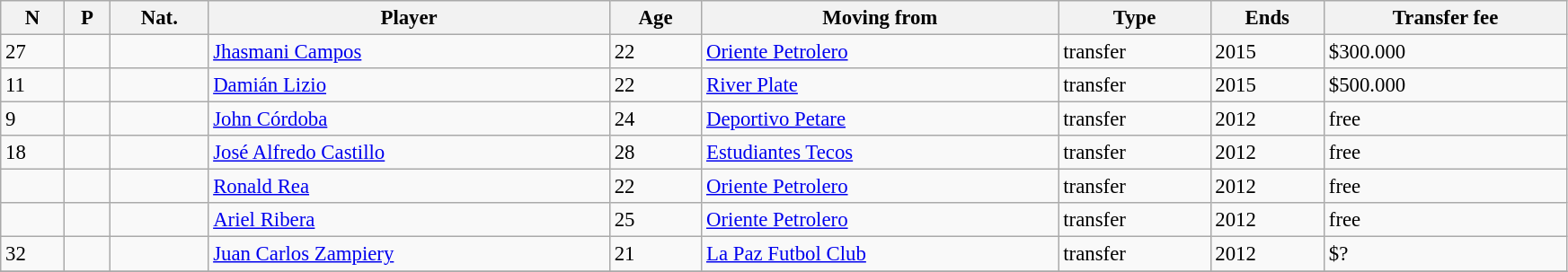<table width=92% class="wikitable sortable" style="text-align:center; font-size:95%; text-align:left">
<tr>
<th>N</th>
<th>P</th>
<th>Nat.</th>
<th>Player</th>
<th>Age</th>
<th>Moving from</th>
<th>Type</th>
<th>Ends</th>
<th>Transfer fee</th>
</tr>
<tr>
<td>27</td>
<td></td>
<td></td>
<td><a href='#'>Jhasmani Campos</a></td>
<td>22</td>
<td><a href='#'>Oriente Petrolero</a></td>
<td>transfer</td>
<td>2015</td>
<td>$300.000</td>
</tr>
<tr>
<td>11</td>
<td></td>
<td></td>
<td><a href='#'>Damián Lizio</a></td>
<td>22</td>
<td><a href='#'>River Plate</a></td>
<td>transfer</td>
<td>2015</td>
<td>$500.000</td>
</tr>
<tr>
<td>9</td>
<td></td>
<td></td>
<td><a href='#'>John Córdoba</a></td>
<td>24</td>
<td><a href='#'>Deportivo Petare</a></td>
<td>transfer</td>
<td>2012</td>
<td>free</td>
</tr>
<tr>
<td>18</td>
<td></td>
<td></td>
<td><a href='#'>José Alfredo Castillo</a></td>
<td>28</td>
<td><a href='#'>Estudiantes Tecos</a></td>
<td>transfer</td>
<td>2012</td>
<td>free</td>
</tr>
<tr>
<td></td>
<td></td>
<td></td>
<td><a href='#'>Ronald Rea</a></td>
<td>22</td>
<td><a href='#'>Oriente Petrolero</a></td>
<td>transfer</td>
<td>2012</td>
<td>free</td>
</tr>
<tr>
<td></td>
<td></td>
<td></td>
<td><a href='#'>Ariel Ribera</a></td>
<td>25</td>
<td><a href='#'>Oriente Petrolero</a></td>
<td>transfer</td>
<td>2012</td>
<td>free</td>
</tr>
<tr>
<td>32</td>
<td></td>
<td></td>
<td><a href='#'>Juan Carlos Zampiery</a></td>
<td>21</td>
<td><a href='#'>La Paz Futbol Club</a></td>
<td>transfer</td>
<td>2012</td>
<td>$?</td>
</tr>
<tr>
</tr>
</table>
